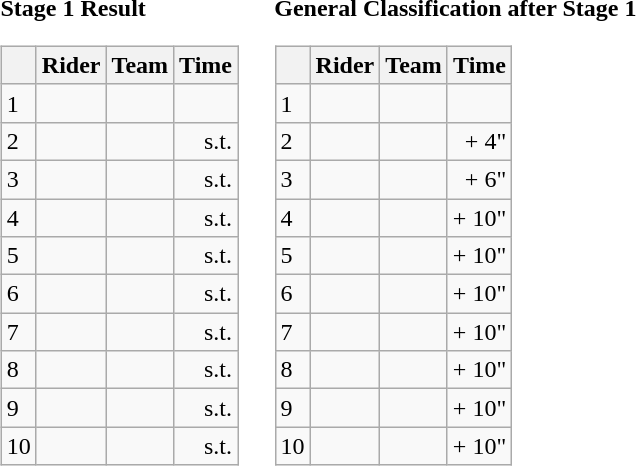<table>
<tr>
<td><strong>Stage 1 Result</strong><br><table class="wikitable">
<tr>
<th></th>
<th>Rider</th>
<th>Team</th>
<th>Time</th>
</tr>
<tr>
<td>1</td>
<td></td>
<td></td>
<td align="right"></td>
</tr>
<tr>
<td>2</td>
<td></td>
<td></td>
<td align="right">s.t.</td>
</tr>
<tr>
<td>3</td>
<td></td>
<td></td>
<td align="right">s.t.</td>
</tr>
<tr>
<td>4</td>
<td></td>
<td></td>
<td align="right">s.t.</td>
</tr>
<tr>
<td>5</td>
<td></td>
<td></td>
<td align="right">s.t.</td>
</tr>
<tr>
<td>6</td>
<td></td>
<td></td>
<td align="right">s.t.</td>
</tr>
<tr>
<td>7</td>
<td></td>
<td></td>
<td align="right">s.t.</td>
</tr>
<tr>
<td>8</td>
<td></td>
<td></td>
<td align="right">s.t.</td>
</tr>
<tr>
<td>9</td>
<td></td>
<td></td>
<td align="right">s.t.</td>
</tr>
<tr>
<td>10</td>
<td></td>
<td></td>
<td align="right">s.t.</td>
</tr>
</table>
</td>
<td></td>
<td><strong>General Classification after Stage 1</strong><br><table class="wikitable">
<tr>
<th></th>
<th>Rider</th>
<th>Team</th>
<th>Time</th>
</tr>
<tr>
<td>1</td>
<td> </td>
<td></td>
<td align="right"></td>
</tr>
<tr>
<td>2</td>
<td></td>
<td></td>
<td align="right">+ 4"</td>
</tr>
<tr>
<td>3</td>
<td></td>
<td></td>
<td align="right">+ 6"</td>
</tr>
<tr>
<td>4</td>
<td></td>
<td></td>
<td align="right">+ 10"</td>
</tr>
<tr>
<td>5</td>
<td></td>
<td></td>
<td align="right">+ 10"</td>
</tr>
<tr>
<td>6</td>
<td></td>
<td></td>
<td align="right">+ 10"</td>
</tr>
<tr>
<td>7</td>
<td></td>
<td></td>
<td align="right">+ 10"</td>
</tr>
<tr>
<td>8</td>
<td></td>
<td></td>
<td align="right">+ 10"</td>
</tr>
<tr>
<td>9</td>
<td></td>
<td></td>
<td align="right">+ 10"</td>
</tr>
<tr>
<td>10</td>
<td></td>
<td></td>
<td align="right">+ 10"</td>
</tr>
</table>
</td>
</tr>
</table>
